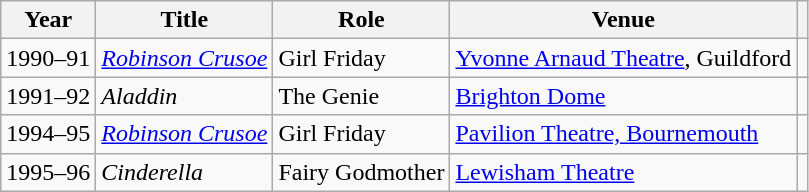<table class="wikitable sortable">
<tr>
<th scope="col">Year</th>
<th scope="col">Title</th>
<th scope="col">Role</th>
<th scope="col">Venue</th>
<th scope="col"></th>
</tr>
<tr>
<td>1990–91</td>
<td><em><a href='#'>Robinson Crusoe</a></em></td>
<td>Girl Friday</td>
<td><a href='#'>Yvonne Arnaud Theatre</a>, Guildford</td>
<td></td>
</tr>
<tr>
<td>1991–92</td>
<td><em>Aladdin</em></td>
<td>The Genie</td>
<td><a href='#'>Brighton Dome</a></td>
<td></td>
</tr>
<tr>
<td>1994–95</td>
<td><em><a href='#'>Robinson Crusoe</a></em></td>
<td>Girl Friday</td>
<td><a href='#'>Pavilion Theatre, Bournemouth</a></td>
<td></td>
</tr>
<tr>
<td>1995–96</td>
<td><em>Cinderella</em></td>
<td>Fairy Godmother</td>
<td><a href='#'>Lewisham Theatre</a></td>
<td></td>
</tr>
</table>
